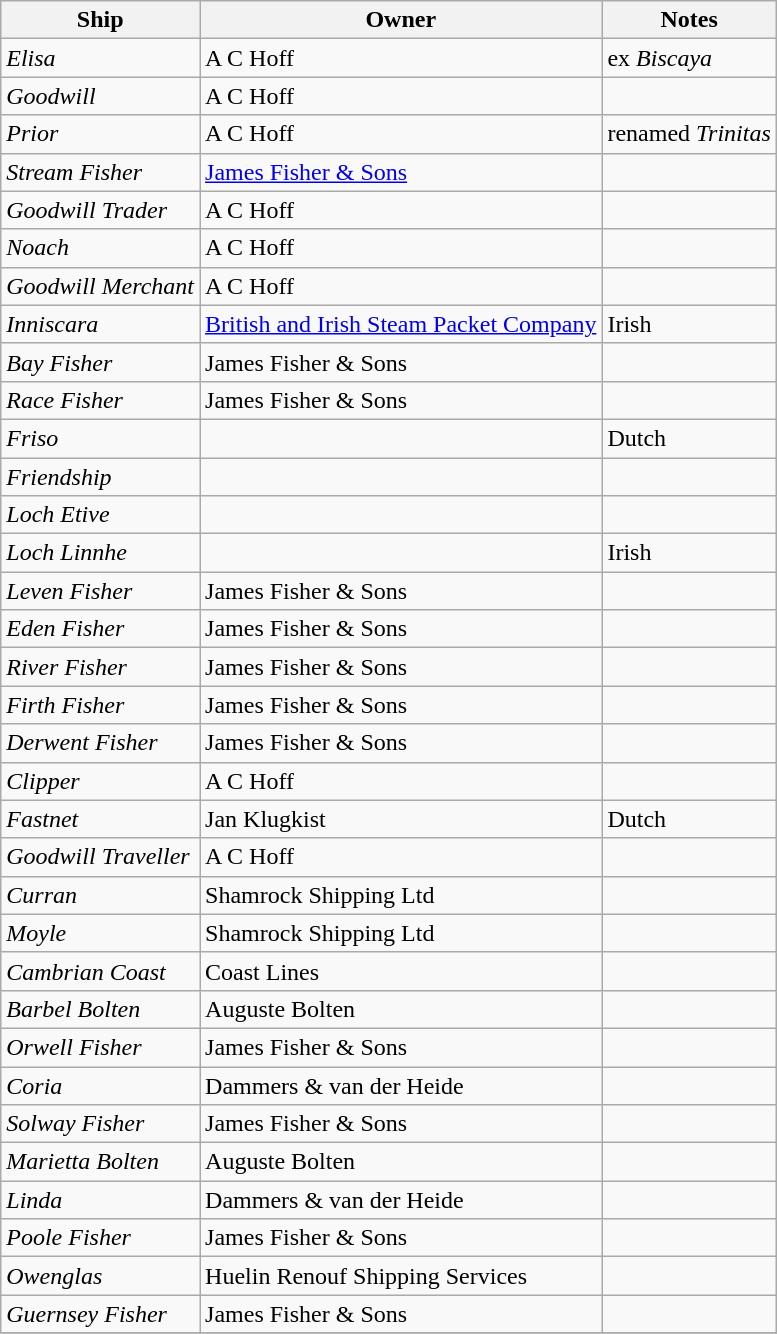<table class="wikitable">
<tr>
<th>Ship</th>
<th>Owner</th>
<th>Notes</th>
</tr>
<tr>
<td><em>Elisa</em></td>
<td>A C Hoff</td>
<td>ex <em>Biscaya</em></td>
</tr>
<tr>
<td><em>Goodwill</em></td>
<td>A C Hoff</td>
<td></td>
</tr>
<tr>
<td><em>Prior</em></td>
<td>A C Hoff</td>
<td>renamed <em>Trinitas</em></td>
</tr>
<tr>
<td><em>Stream Fisher</em></td>
<td><a href='#'>James Fisher & Sons</a></td>
<td></td>
</tr>
<tr>
<td><em>Goodwill Trader</em></td>
<td>A C Hoff</td>
<td></td>
</tr>
<tr>
<td><em>Noach</em></td>
<td>A C Hoff</td>
<td></td>
</tr>
<tr>
<td><em>Goodwill Merchant</em></td>
<td>A C Hoff</td>
<td></td>
</tr>
<tr>
<td><em>Inniscara</em></td>
<td><a href='#'>British and Irish Steam Packet Company</a></td>
<td>Irish</td>
</tr>
<tr>
<td><em>Bay Fisher</em></td>
<td>James Fisher & Sons</td>
<td></td>
</tr>
<tr>
<td><em>Race Fisher</em></td>
<td>James Fisher & Sons</td>
<td></td>
</tr>
<tr>
<td><em>Friso</em></td>
<td></td>
<td>Dutch</td>
</tr>
<tr>
<td><em>Friendship</em></td>
<td></td>
<td></td>
</tr>
<tr>
<td><em>Loch Etive</em></td>
<td></td>
<td></td>
</tr>
<tr>
<td><em>Loch Linnhe</em></td>
<td></td>
<td>Irish</td>
</tr>
<tr>
<td><em>Leven Fisher</em></td>
<td>James Fisher & Sons</td>
<td></td>
</tr>
<tr>
<td><em>Eden Fisher</em></td>
<td>James Fisher & Sons</td>
<td></td>
</tr>
<tr>
<td><em>River Fisher</em></td>
<td>James Fisher & Sons</td>
<td></td>
</tr>
<tr>
<td><em>Firth Fisher</em></td>
<td>James Fisher & Sons</td>
<td></td>
</tr>
<tr>
<td><em>Derwent Fisher</em></td>
<td>James Fisher & Sons</td>
<td></td>
</tr>
<tr>
<td><em>Clipper</em></td>
<td>A C Hoff</td>
<td></td>
</tr>
<tr>
<td><em>Fastnet</em></td>
<td>Jan Klugkist</td>
<td>Dutch</td>
</tr>
<tr>
<td><em>Goodwill Traveller</em></td>
<td>A C Hoff</td>
<td></td>
</tr>
<tr>
<td><em>Curran</em></td>
<td>Shamrock Shipping Ltd</td>
<td></td>
</tr>
<tr>
<td><em>Moyle</em></td>
<td>Shamrock Shipping Ltd</td>
<td></td>
</tr>
<tr>
<td><em>Cambrian Coast</em></td>
<td>Coast Lines</td>
<td></td>
</tr>
<tr>
<td><em>Barbel Bolten</em></td>
<td>Auguste Bolten</td>
<td></td>
</tr>
<tr>
<td><em>Orwell Fisher</em></td>
<td>James Fisher & Sons</td>
<td></td>
</tr>
<tr>
<td><em>Coria</em></td>
<td>Dammers & van der Heide</td>
<td></td>
</tr>
<tr>
<td><em>Solway Fisher</em></td>
<td>James Fisher & Sons</td>
<td></td>
</tr>
<tr>
<td><em>Marietta Bolten</em></td>
<td>Auguste Bolten</td>
<td></td>
</tr>
<tr>
<td><em>Linda</em></td>
<td>Dammers & van der Heide</td>
<td></td>
</tr>
<tr>
<td><em>Poole Fisher</em></td>
<td>James Fisher & Sons</td>
<td></td>
</tr>
<tr>
<td><em>Owenglas</em></td>
<td>Huelin Renouf Shipping Services</td>
<td></td>
</tr>
<tr>
<td><em>Guernsey Fisher</em></td>
<td>James Fisher & Sons</td>
<td></td>
</tr>
<tr>
</tr>
</table>
